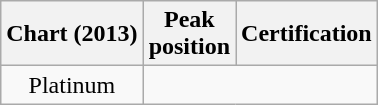<table class="wikitable sortable plainrowheaders" style="text-align:center;">
<tr>
<th scope="col">Chart (2013)</th>
<th scope="col">Peak<br>position</th>
<th scope="col">Certification</th>
</tr>
<tr>
<td>Platinum</td>
</tr>
</table>
